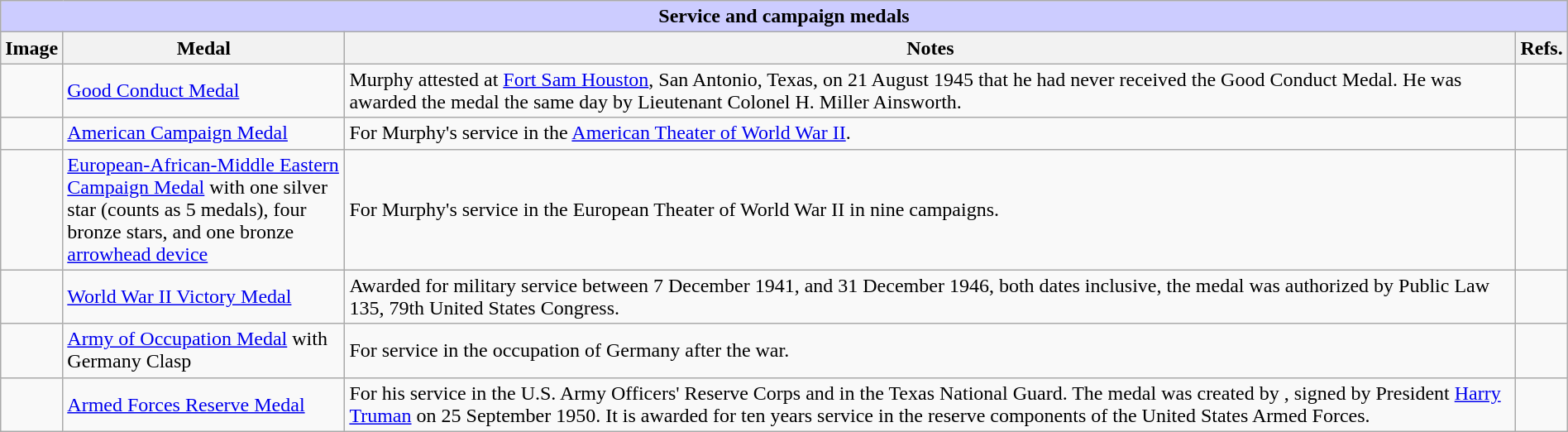<table class="wikitable " width="100%">
<tr>
<th colspan="4" style="background:#ccf; text-align:center"><strong>Service and campaign medals</strong></th>
</tr>
<tr>
<th scope="col">Image</th>
<th scope="col" style="width:220px">Medal</th>
<th scope="col">Notes</th>
<th scope="col" style="width:20px">Refs.</th>
</tr>
<tr>
<td scope="row"></td>
<td><a href='#'>Good Conduct Medal</a></td>
<td>Murphy attested at <a href='#'>Fort Sam Houston</a>, San Antonio, Texas, on 21 August 1945 that he had never received the Good Conduct Medal. He was awarded the medal the same day by Lieutenant Colonel H. Miller Ainsworth.</td>
<td></td>
</tr>
<tr>
<td scope="row"></td>
<td><a href='#'>American Campaign Medal</a></td>
<td>For Murphy's service in the <a href='#'>American Theater of World War II</a>.</td>
<td></td>
</tr>
<tr>
<td scope="row"></td>
<td><a href='#'>European-African-Middle Eastern Campaign Medal</a> with one silver star (counts as 5 medals), four bronze stars, and one bronze <a href='#'>arrowhead device</a></td>
<td>For Murphy's service in the European Theater of World War II in nine campaigns.</td>
<td></td>
</tr>
<tr>
<td scope="row"></td>
<td><a href='#'>World War II Victory Medal</a></td>
<td>Awarded for military service between 7 December 1941, and 31 December 1946, both dates inclusive, the medal was authorized by Public Law 135, 79th United States Congress.</td>
<td></td>
</tr>
<tr>
<td scope="row"></td>
<td><a href='#'>Army of Occupation Medal</a> with Germany Clasp</td>
<td>For service in the occupation of Germany after the war.</td>
<td></td>
</tr>
<tr>
<td scope="row"></td>
<td><a href='#'>Armed Forces Reserve Medal</a></td>
<td>For his service in the U.S. Army Officers' Reserve Corps and in the Texas National Guard. The medal was created by , signed by President <a href='#'>Harry Truman</a> on 25 September 1950. It is awarded for ten years service in the reserve components of the United States Armed Forces.</td>
<td></td>
</tr>
</table>
